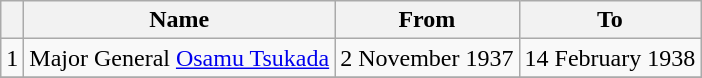<table class=wikitable>
<tr>
<th></th>
<th>Name</th>
<th>From</th>
<th>To</th>
</tr>
<tr>
<td>1</td>
<td>Major General <a href='#'>Osamu Tsukada</a></td>
<td>2 November 1937</td>
<td>14 February 1938</td>
</tr>
<tr>
</tr>
</table>
